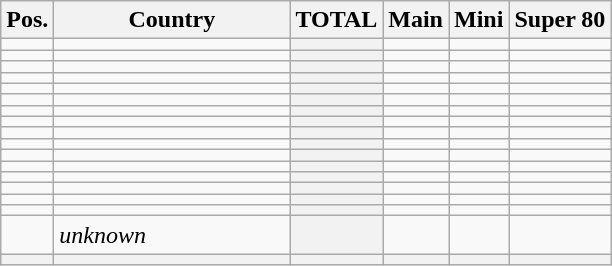<table class="wikitable">
<tr>
<th width="20">Pos.</th>
<th width="150">Country</th>
<th !width="80">TOTAL</th>
<th !width="80">Main</th>
<th !width="80">Mini</th>
<th !width="80">Super 80</th>
</tr>
<tr>
<td></td>
<td></td>
<th></th>
<td></td>
<td></td>
<td></td>
</tr>
<tr>
<td></td>
<td></td>
<th></th>
<td></td>
<td></td>
<td></td>
</tr>
<tr>
<td></td>
<td></td>
<th></th>
<td></td>
<td></td>
<td></td>
</tr>
<tr>
<td></td>
<td></td>
<th></th>
<td></td>
<td></td>
<td></td>
</tr>
<tr>
<td></td>
<td></td>
<th></th>
<td></td>
<td></td>
<td></td>
</tr>
<tr>
<td></td>
<td></td>
<th></th>
<td></td>
<td></td>
<td></td>
</tr>
<tr>
<td></td>
<td></td>
<th></th>
<td></td>
<td></td>
<td></td>
</tr>
<tr>
<td></td>
<td></td>
<th></th>
<td></td>
<td></td>
<td></td>
</tr>
<tr>
<td></td>
<td></td>
<th></th>
<td></td>
<td></td>
<td></td>
</tr>
<tr>
<td></td>
<td></td>
<th></th>
<td></td>
<td></td>
<td></td>
</tr>
<tr>
<td></td>
<td></td>
<th></th>
<td></td>
<td></td>
<td></td>
</tr>
<tr>
<td></td>
<td></td>
<th></th>
<td></td>
<td></td>
<td></td>
</tr>
<tr>
<td></td>
<td></td>
<th></th>
<td></td>
<td></td>
<td></td>
</tr>
<tr>
<td></td>
<td></td>
<th></th>
<td></td>
<td></td>
<td></td>
</tr>
<tr>
<td></td>
<td></td>
<th></th>
<td></td>
<td></td>
<td></td>
</tr>
<tr>
<td></td>
<td></td>
<th></th>
<td></td>
<td></td>
<td></td>
</tr>
<tr>
<td></td>
<td><em>unknown</em></td>
<th></th>
<td></td>
<td></td>
<td></td>
</tr>
<tr>
<th></th>
<th></th>
<th></th>
<th></th>
<th></th>
<th></th>
</tr>
</table>
